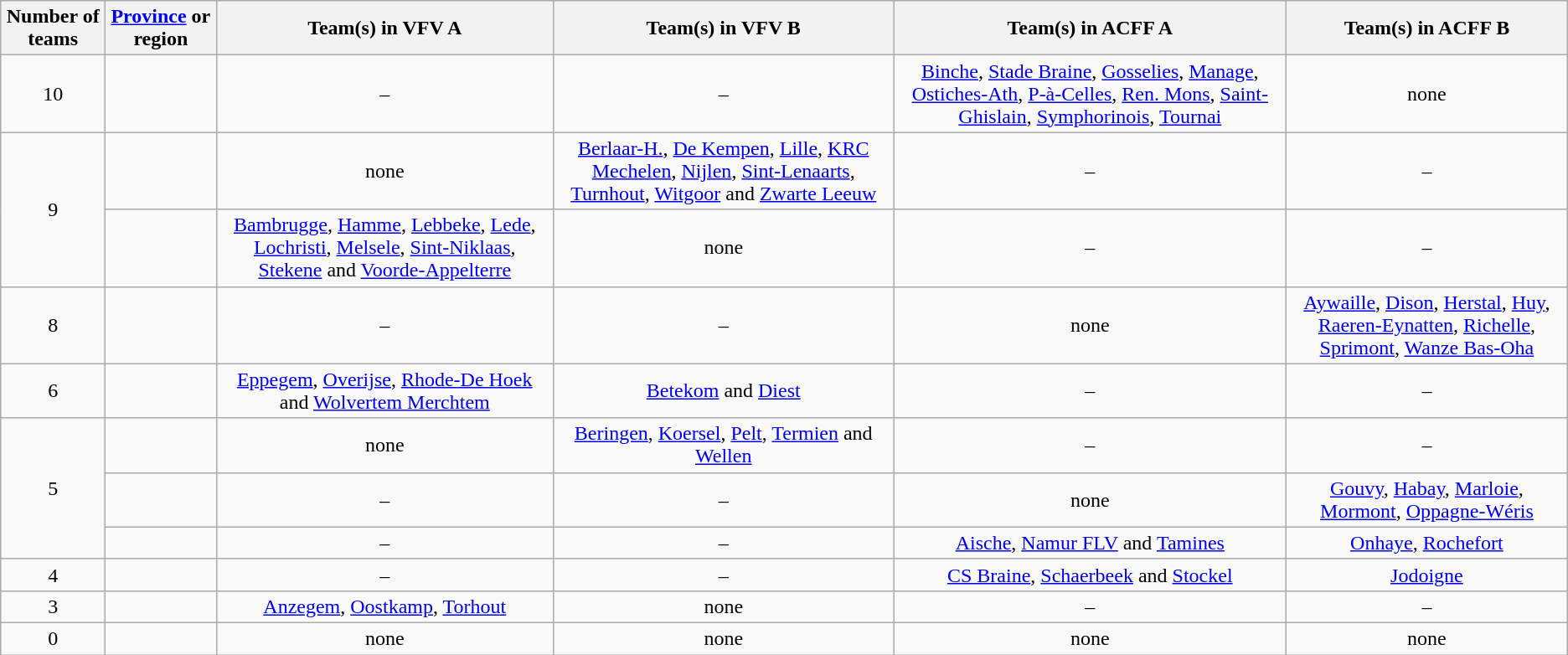<table class="wikitable" style="text-align:center">
<tr>
<th>Number of teams</th>
<th><a href='#'>Province</a> or region</th>
<th>Team(s) in VFV A</th>
<th>Team(s) in VFV B</th>
<th>Team(s) in ACFF A</th>
<th>Team(s) in ACFF B</th>
</tr>
<tr>
<td>10</td>
<td align="left"></td>
<td>–</td>
<td>–</td>
<td><a href='#'>Binche</a>, <a href='#'>Stade Braine</a>, <a href='#'>Gosselies</a>, <a href='#'>Manage</a>, <a href='#'>Ostiches-Ath</a>, <a href='#'>P-à-Celles</a>, <a href='#'>Ren. Mons</a>, <a href='#'>Saint-Ghislain</a>, <a href='#'>Symphorinois</a>, <a href='#'>Tournai</a></td>
<td>none</td>
</tr>
<tr>
<td rowspan="2">9</td>
<td align="left"></td>
<td>none</td>
<td><a href='#'>Berlaar-H.</a>, <a href='#'>De Kempen</a>, <a href='#'>Lille</a>, <a href='#'>KRC Mechelen</a>, <a href='#'>Nijlen</a>, <a href='#'>Sint-Lenaarts</a>, <a href='#'>Turnhout</a>, <a href='#'>Witgoor</a> and <a href='#'>Zwarte Leeuw</a></td>
<td>–</td>
<td>–</td>
</tr>
<tr>
<td align="left"></td>
<td><a href='#'>Bambrugge</a>, <a href='#'>Hamme</a>, <a href='#'>Lebbeke</a>, <a href='#'>Lede</a>, <a href='#'>Lochristi</a>, <a href='#'>Melsele</a>, <a href='#'>Sint-Niklaas</a>, <a href='#'>Stekene</a> and <a href='#'>Voorde-Appelterre</a></td>
<td>none</td>
<td>–</td>
<td>–</td>
</tr>
<tr>
<td>8</td>
<td align="left"></td>
<td>–</td>
<td>–</td>
<td>none</td>
<td><a href='#'>Aywaille</a>, <a href='#'>Dison</a>, <a href='#'>Herstal</a>, <a href='#'>Huy</a>, <a href='#'>Raeren-Eynatten</a>, <a href='#'>Richelle</a>, <a href='#'>Sprimont</a>, <a href='#'>Wanze Bas-Oha</a></td>
</tr>
<tr>
<td>6</td>
<td align="left"></td>
<td><a href='#'>Eppegem</a>, <a href='#'>Overijse</a>, <a href='#'>Rhode-De Hoek</a> and <a href='#'>Wolvertem  Merchtem</a></td>
<td><a href='#'>Betekom</a> and <a href='#'>Diest</a></td>
<td>–</td>
<td>–</td>
</tr>
<tr>
<td rowspan="3">5</td>
<td align="left"></td>
<td>none</td>
<td><a href='#'>Beringen</a>, <a href='#'>Koersel</a>, <a href='#'>Pelt</a>, <a href='#'>Termien</a> and <a href='#'>Wellen</a></td>
<td>–</td>
<td>–</td>
</tr>
<tr>
<td align="left"></td>
<td>–</td>
<td>–</td>
<td>none</td>
<td><a href='#'>Gouvy</a>, <a href='#'>Habay</a>, <a href='#'>Marloie</a>, <a href='#'>Mormont</a>, <a href='#'>Oppagne-Wéris</a></td>
</tr>
<tr>
<td align="left"></td>
<td>–</td>
<td>–</td>
<td><a href='#'>Aische</a>, <a href='#'>Namur FLV</a> and <a href='#'>Tamines</a></td>
<td><a href='#'>Onhaye</a>, <a href='#'>Rochefort</a></td>
</tr>
<tr>
<td>4</td>
<td align="left"></td>
<td>–</td>
<td>–</td>
<td><a href='#'>CS Braine</a>, <a href='#'>Schaerbeek</a> and <a href='#'>Stockel</a></td>
<td><a href='#'>Jodoigne</a></td>
</tr>
<tr>
<td>3</td>
<td align="left"></td>
<td><a href='#'>Anzegem</a>, <a href='#'>Oostkamp</a>, <a href='#'>Torhout</a></td>
<td>none</td>
<td>–</td>
<td>–</td>
</tr>
<tr>
<td>0</td>
<td align="left"></td>
<td>none</td>
<td>none</td>
<td>none</td>
<td>none</td>
</tr>
</table>
